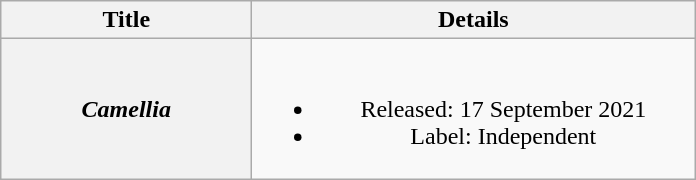<table class="wikitable plainrowheaders" style="text-align:center;">
<tr>
<th scope="col" style="width:10em;">Title</th>
<th scope="col" style="width:18em;">Details</th>
</tr>
<tr>
<th scope="row"><em>Camellia</em></th>
<td><br><ul><li>Released: 17 September 2021</li><li>Label: Independent</li></ul></td>
</tr>
</table>
